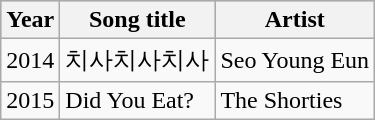<table class="wikitable sortable jquery-tablesorter">
<tr style="background:#B0C4DE;">
<th>Year</th>
<th>Song title</th>
<th>Artist</th>
</tr>
<tr>
<td>2014</td>
<td>치사치사치사</td>
<td>Seo Young Eun</td>
</tr>
<tr>
<td>2015</td>
<td>Did You Eat?</td>
<td>The Shorties</td>
</tr>
</table>
